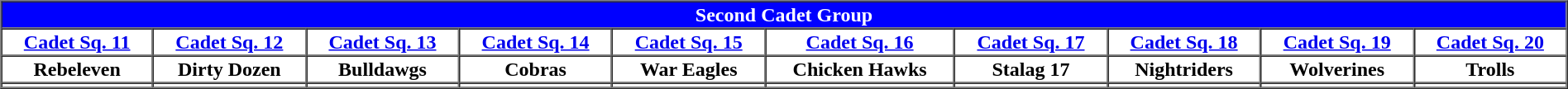<table border="1" cellpadding="1" cellspacing="0" align="center" width="100%">
<tr>
<th colspan="10" style="background:blue; color:white"><strong>Second Cadet Group</strong></th>
</tr>
<tr>
<th><a href='#'>Cadet Sq. 11</a></th>
<th><a href='#'>Cadet Sq. 12</a></th>
<th><a href='#'>Cadet Sq. 13</a></th>
<th><a href='#'>Cadet Sq. 14</a></th>
<th><a href='#'>Cadet Sq. 15</a></th>
<th><a href='#'>Cadet Sq. 16</a></th>
<th><a href='#'>Cadet Sq. 17</a></th>
<th><a href='#'>Cadet Sq. 18</a></th>
<th><a href='#'>Cadet Sq. 19</a></th>
<th><a href='#'>Cadet Sq. 20</a></th>
</tr>
<tr>
<th>Rebeleven</th>
<th>Dirty Dozen</th>
<th>Bulldawgs</th>
<th>Cobras</th>
<th>War Eagles</th>
<th>Chicken Hawks</th>
<th>Stalag 17</th>
<th>Nightriders</th>
<th>Wolverines</th>
<th>Trolls</th>
</tr>
<tr>
<td></td>
<td></td>
<td></td>
<td></td>
<td></td>
<td></td>
<td></td>
<td></td>
<td></td>
<td></td>
</tr>
<tr>
</tr>
</table>
